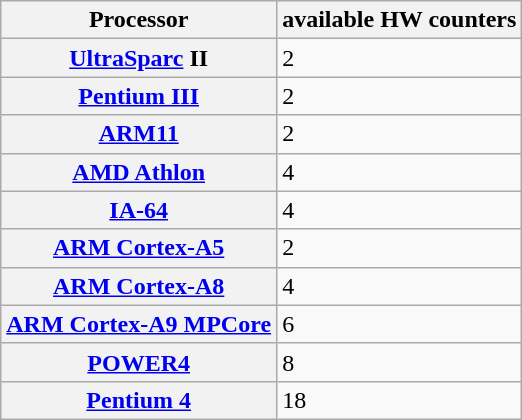<table class="wikitable">
<tr>
<th>Processor</th>
<th>available HW counters</th>
</tr>
<tr>
<th><a href='#'>UltraSparc</a> II</th>
<td>2</td>
</tr>
<tr>
<th><a href='#'>Pentium III</a></th>
<td>2</td>
</tr>
<tr>
<th><a href='#'>ARM11</a></th>
<td>2</td>
</tr>
<tr>
<th><a href='#'>AMD Athlon</a></th>
<td>4</td>
</tr>
<tr>
<th><a href='#'>IA-64</a></th>
<td>4</td>
</tr>
<tr>
<th><a href='#'>ARM Cortex-A5</a></th>
<td>2</td>
</tr>
<tr>
<th><a href='#'>ARM Cortex-A8</a></th>
<td>4</td>
</tr>
<tr>
<th><a href='#'>ARM Cortex-A9 MPCore</a></th>
<td>6</td>
</tr>
<tr>
<th><a href='#'>POWER4</a></th>
<td>8</td>
</tr>
<tr>
<th><a href='#'>Pentium 4</a></th>
<td>18</td>
</tr>
</table>
